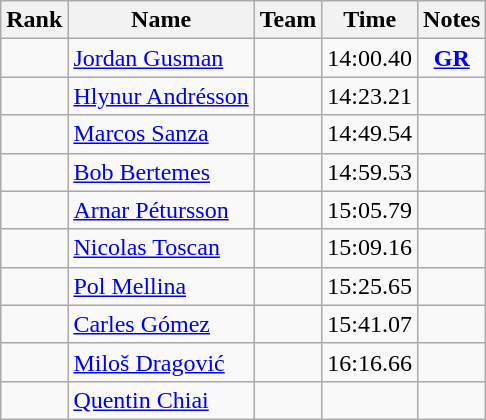<table class="wikitable sortable" style="text-align:center">
<tr>
<th>Rank</th>
<th>Name</th>
<th>Team</th>
<th>Time</th>
<th>Notes</th>
</tr>
<tr>
<td></td>
<td align="left"><a href='#'>Jordan Gusman</a></td>
<td align=left></td>
<td>14:00.40</td>
<td><strong><a href='#'>GR</a></strong></td>
</tr>
<tr>
<td></td>
<td align="left"><a href='#'>Hlynur Andrésson</a></td>
<td align=left></td>
<td>14:23.21</td>
<td></td>
</tr>
<tr>
<td></td>
<td align="left"><a href='#'>Marcos Sanza</a></td>
<td align=left></td>
<td>14:49.54</td>
<td></td>
</tr>
<tr>
<td></td>
<td align="left"><a href='#'>Bob Bertemes</a></td>
<td align=left></td>
<td>14:59.53</td>
<td></td>
</tr>
<tr>
<td></td>
<td align="left"><a href='#'>Arnar Pétursson</a></td>
<td align=left></td>
<td>15:05.79</td>
<td></td>
</tr>
<tr>
<td></td>
<td align="left"><a href='#'>Nicolas Toscan</a></td>
<td align=left></td>
<td>15:09.16</td>
<td></td>
</tr>
<tr>
<td></td>
<td align="left"><a href='#'>Pol Mellina</a></td>
<td align=left></td>
<td>15:25.65</td>
<td></td>
</tr>
<tr>
<td></td>
<td align="left"><a href='#'>Carles Gómez</a></td>
<td align=left></td>
<td>15:41.07</td>
<td></td>
</tr>
<tr>
<td></td>
<td align="left"><a href='#'>Miloš Dragović</a></td>
<td align=left></td>
<td>16:16.66</td>
<td></td>
</tr>
<tr>
<td></td>
<td align="left"><a href='#'>Quentin Chiai</a></td>
<td align=left></td>
<td></td>
<td></td>
</tr>
</table>
